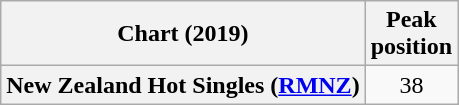<table class="wikitable sortable plainrowheaders" style="text-align:center">
<tr>
<th>Chart (2019)</th>
<th>Peak<br>position</th>
</tr>
<tr>
<th scope="row">New Zealand Hot Singles (<a href='#'>RMNZ</a>)</th>
<td>38</td>
</tr>
</table>
